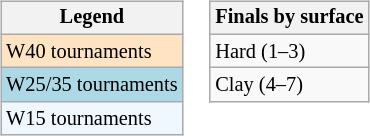<table>
<tr valign=top>
<td><br><table class="wikitable" style=font-size:85%>
<tr>
<th>Legend</th>
</tr>
<tr style="background:#ffe4c4;">
<td>W40 tournaments</td>
</tr>
<tr style="background:lightblue;">
<td>W25/35 tournaments</td>
</tr>
<tr style="background:#f0f8ff;">
<td>W15 tournaments</td>
</tr>
</table>
</td>
<td><br><table class="wikitable" style=font-size:85%>
<tr>
<th>Finals by surface</th>
</tr>
<tr>
<td>Hard (1–3)</td>
</tr>
<tr>
<td>Clay (4–7)</td>
</tr>
</table>
</td>
</tr>
</table>
